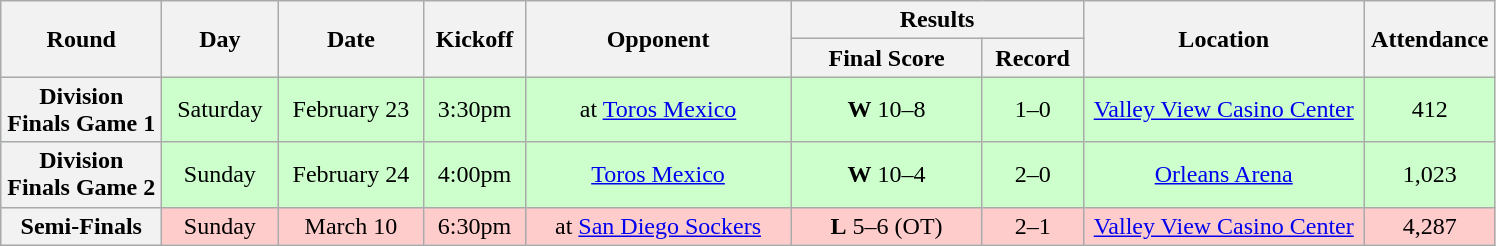<table class="wikitable">
<tr>
<th rowspan="2" width="100">Round</th>
<th rowspan="2" width="70">Day</th>
<th rowspan="2" width="90">Date</th>
<th rowspan="2" width="60">Kickoff</th>
<th rowspan="2" width="170">Opponent</th>
<th colspan="2" width="180">Results</th>
<th rowspan="2" width="180">Location</th>
<th rowspan="2" width="80">Attendance</th>
</tr>
<tr>
<th width="120">Final Score</th>
<th width="60">Record</th>
</tr>
<tr align="center" bgcolor="#CCFFCC">
<th>Division Finals Game 1</th>
<td>Saturday</td>
<td>February 23</td>
<td>3:30pm</td>
<td>at <a href='#'>Toros Mexico</a></td>
<td><strong>W</strong> 10–8</td>
<td>1–0</td>
<td><a href='#'>Valley View Casino Center</a></td>
<td>412</td>
</tr>
<tr align="center" bgcolor="#CCFFCC">
<th>Division Finals Game 2</th>
<td>Sunday</td>
<td>February 24</td>
<td>4:00pm</td>
<td><a href='#'>Toros Mexico</a></td>
<td><strong>W</strong> 10–4</td>
<td>2–0</td>
<td><a href='#'>Orleans Arena</a></td>
<td>1,023</td>
</tr>
<tr align="center" bgcolor="#FFCCCC">
<th>Semi-Finals</th>
<td>Sunday</td>
<td>March 10</td>
<td>6:30pm</td>
<td>at <a href='#'>San Diego Sockers</a></td>
<td><strong>L</strong> 5–6 (OT)</td>
<td>2–1</td>
<td><a href='#'>Valley View Casino Center</a></td>
<td>4,287</td>
</tr>
</table>
